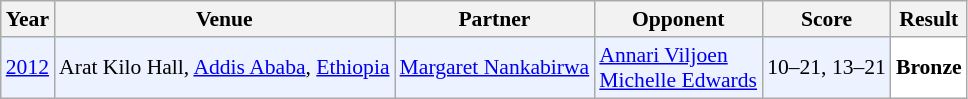<table class="sortable wikitable" style="font-size: 90%;">
<tr>
<th>Year</th>
<th>Venue</th>
<th>Partner</th>
<th>Opponent</th>
<th>Score</th>
<th>Result</th>
</tr>
<tr style="background:#ECF2FF">
<td align="center"><a href='#'>2012</a></td>
<td align="left">Arat Kilo Hall, <a href='#'>Addis Ababa</a>, <a href='#'>Ethiopia</a></td>
<td align="left"> <a href='#'>Margaret Nankabirwa</a></td>
<td align="left"> <a href='#'>Annari Viljoen</a> <br>  <a href='#'>Michelle Edwards</a></td>
<td align="left">10–21, 13–21</td>
<td style="text-align:left; background:white"> <strong>Bronze</strong></td>
</tr>
</table>
